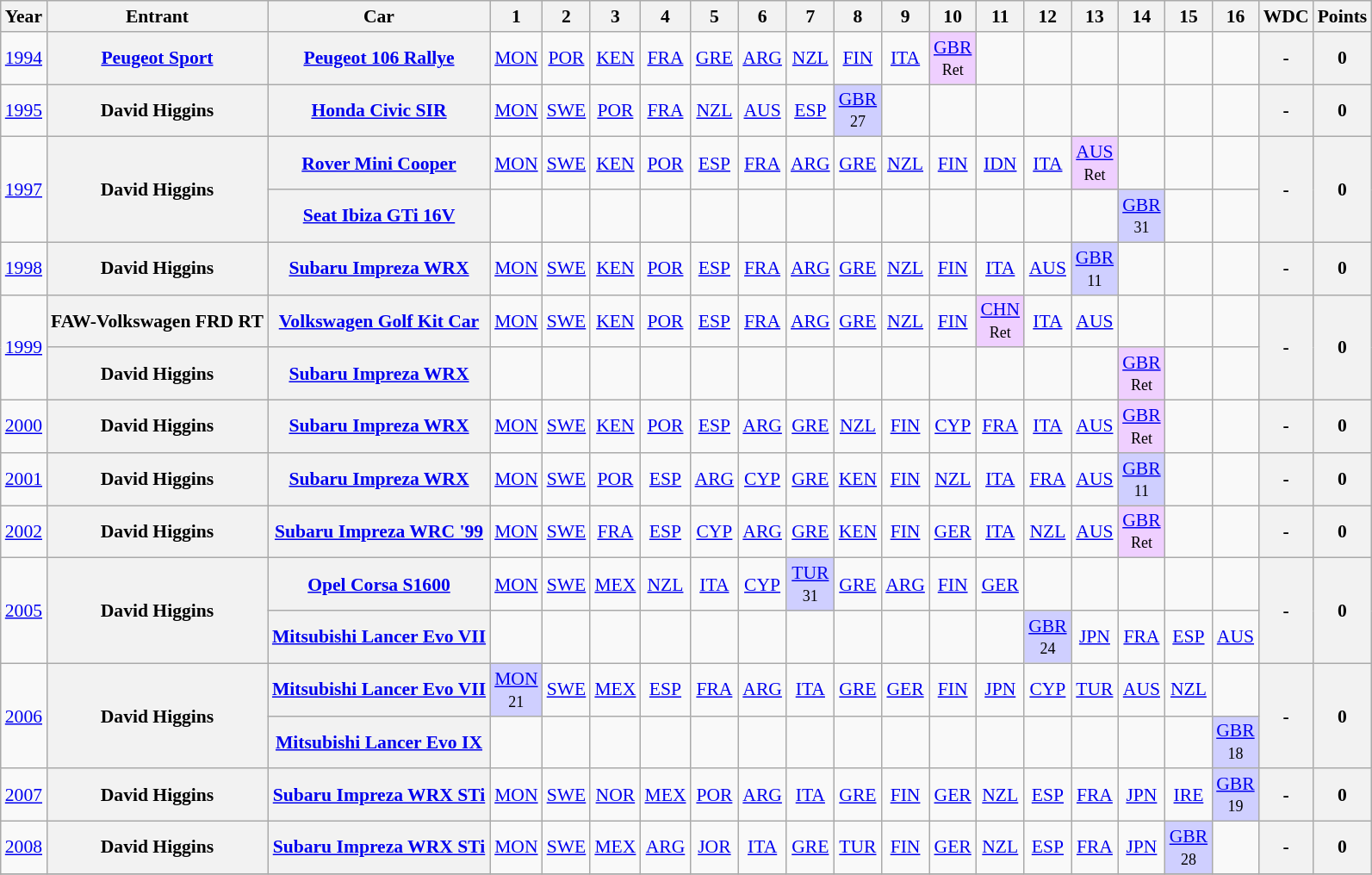<table class="wikitable" border="1" style="text-align:center; font-size:90%;">
<tr>
<th>Year</th>
<th>Entrant</th>
<th>Car</th>
<th>1</th>
<th>2</th>
<th>3</th>
<th>4</th>
<th>5</th>
<th>6</th>
<th>7</th>
<th>8</th>
<th>9</th>
<th>10</th>
<th>11</th>
<th>12</th>
<th>13</th>
<th>14</th>
<th>15</th>
<th>16</th>
<th>WDC</th>
<th>Points</th>
</tr>
<tr>
<td><a href='#'>1994</a></td>
<th><a href='#'>Peugeot Sport</a></th>
<th><a href='#'>Peugeot 106 Rallye</a></th>
<td><a href='#'>MON</a></td>
<td><a href='#'>POR</a></td>
<td><a href='#'>KEN</a></td>
<td><a href='#'>FRA</a></td>
<td><a href='#'>GRE</a></td>
<td><a href='#'>ARG</a></td>
<td><a href='#'>NZL</a></td>
<td><a href='#'>FIN</a></td>
<td><a href='#'>ITA</a></td>
<td style="background:#EFCFFF;"><a href='#'>GBR</a><br><small>Ret</small></td>
<td></td>
<td></td>
<td></td>
<td></td>
<td></td>
<td></td>
<th>-</th>
<th>0</th>
</tr>
<tr>
<td><a href='#'>1995</a></td>
<th>David Higgins</th>
<th><a href='#'>Honda Civic SIR</a></th>
<td><a href='#'>MON</a></td>
<td><a href='#'>SWE</a></td>
<td><a href='#'>POR</a></td>
<td><a href='#'>FRA</a></td>
<td><a href='#'>NZL</a></td>
<td><a href='#'>AUS</a></td>
<td><a href='#'>ESP</a></td>
<td style="background:#CFCFFF;"><a href='#'>GBR</a><br><small>27</small></td>
<td></td>
<td></td>
<td></td>
<td></td>
<td></td>
<td></td>
<td></td>
<td></td>
<th>-</th>
<th>0</th>
</tr>
<tr>
<td rowspan=2><a href='#'>1997</a></td>
<th rowspan=2>David Higgins</th>
<th><a href='#'>Rover Mini Cooper</a></th>
<td><a href='#'>MON</a></td>
<td><a href='#'>SWE</a></td>
<td><a href='#'>KEN</a></td>
<td><a href='#'>POR</a></td>
<td><a href='#'>ESP</a></td>
<td><a href='#'>FRA</a></td>
<td><a href='#'>ARG</a></td>
<td><a href='#'>GRE</a></td>
<td><a href='#'>NZL</a></td>
<td><a href='#'>FIN</a></td>
<td><a href='#'>IDN</a></td>
<td><a href='#'>ITA</a></td>
<td style="background:#EFCFFF;"><a href='#'>AUS</a><br><small>Ret</small></td>
<td></td>
<td></td>
<td></td>
<th rowspan=2>-</th>
<th rowspan=2>0</th>
</tr>
<tr>
<th><a href='#'>Seat Ibiza GTi 16V</a></th>
<td></td>
<td></td>
<td></td>
<td></td>
<td></td>
<td></td>
<td></td>
<td></td>
<td></td>
<td></td>
<td></td>
<td></td>
<td></td>
<td style="background:#CFCFFF;"><a href='#'>GBR</a><br><small>31</small></td>
<td></td>
<td></td>
</tr>
<tr>
<td><a href='#'>1998</a></td>
<th>David Higgins</th>
<th><a href='#'>Subaru Impreza WRX</a></th>
<td><a href='#'>MON</a></td>
<td><a href='#'>SWE</a></td>
<td><a href='#'>KEN</a></td>
<td><a href='#'>POR</a></td>
<td><a href='#'>ESP</a></td>
<td><a href='#'>FRA</a></td>
<td><a href='#'>ARG</a></td>
<td><a href='#'>GRE</a></td>
<td><a href='#'>NZL</a></td>
<td><a href='#'>FIN</a></td>
<td><a href='#'>ITA</a></td>
<td><a href='#'>AUS</a></td>
<td style="background:#CFCFFF;"><a href='#'>GBR</a><br><small>11</small></td>
<td></td>
<td></td>
<td></td>
<th>-</th>
<th>0</th>
</tr>
<tr>
<td rowspan=2><a href='#'>1999</a></td>
<th>FAW-Volkswagen FRD RT</th>
<th><a href='#'>Volkswagen Golf Kit Car</a></th>
<td><a href='#'>MON</a></td>
<td><a href='#'>SWE</a></td>
<td><a href='#'>KEN</a></td>
<td><a href='#'>POR</a></td>
<td><a href='#'>ESP</a></td>
<td><a href='#'>FRA</a></td>
<td><a href='#'>ARG</a></td>
<td><a href='#'>GRE</a></td>
<td><a href='#'>NZL</a></td>
<td><a href='#'>FIN</a></td>
<td style="background:#EFCFFF;"><a href='#'>CHN</a><br><small>Ret</small></td>
<td><a href='#'>ITA</a></td>
<td><a href='#'>AUS</a></td>
<td></td>
<td></td>
<td></td>
<th rowspan=2>-</th>
<th rowspan=2>0</th>
</tr>
<tr>
<th>David Higgins</th>
<th><a href='#'>Subaru Impreza WRX</a></th>
<td></td>
<td></td>
<td></td>
<td></td>
<td></td>
<td></td>
<td></td>
<td></td>
<td></td>
<td></td>
<td></td>
<td></td>
<td></td>
<td style="background:#EFCFFF;"><a href='#'>GBR</a><br><small>Ret</small></td>
<td></td>
<td></td>
</tr>
<tr>
<td><a href='#'>2000</a></td>
<th>David Higgins</th>
<th><a href='#'>Subaru Impreza WRX</a></th>
<td><a href='#'>MON</a></td>
<td><a href='#'>SWE</a></td>
<td><a href='#'>KEN</a></td>
<td><a href='#'>POR</a></td>
<td><a href='#'>ESP</a></td>
<td><a href='#'>ARG</a></td>
<td><a href='#'>GRE</a></td>
<td><a href='#'>NZL</a></td>
<td><a href='#'>FIN</a></td>
<td><a href='#'>CYP</a></td>
<td><a href='#'>FRA</a></td>
<td><a href='#'>ITA</a></td>
<td><a href='#'>AUS</a></td>
<td style="background:#EFCFFF;"><a href='#'>GBR</a><br><small>Ret</small></td>
<td></td>
<td></td>
<th>-</th>
<th>0</th>
</tr>
<tr>
<td><a href='#'>2001</a></td>
<th>David Higgins</th>
<th><a href='#'>Subaru Impreza WRX</a></th>
<td><a href='#'>MON</a></td>
<td><a href='#'>SWE</a></td>
<td><a href='#'>POR</a></td>
<td><a href='#'>ESP</a></td>
<td><a href='#'>ARG</a></td>
<td><a href='#'>CYP</a></td>
<td><a href='#'>GRE</a></td>
<td><a href='#'>KEN</a></td>
<td><a href='#'>FIN</a></td>
<td><a href='#'>NZL</a></td>
<td><a href='#'>ITA</a></td>
<td><a href='#'>FRA</a></td>
<td><a href='#'>AUS</a></td>
<td style="background:#CFCFFF;"><a href='#'>GBR</a><br><small>11</small></td>
<td></td>
<td></td>
<th>-</th>
<th>0</th>
</tr>
<tr>
<td><a href='#'>2002</a></td>
<th>David Higgins</th>
<th><a href='#'>Subaru Impreza WRC '99</a></th>
<td><a href='#'>MON</a></td>
<td><a href='#'>SWE</a></td>
<td><a href='#'>FRA</a></td>
<td><a href='#'>ESP</a></td>
<td><a href='#'>CYP</a></td>
<td><a href='#'>ARG</a></td>
<td><a href='#'>GRE</a></td>
<td><a href='#'>KEN</a></td>
<td><a href='#'>FIN</a></td>
<td><a href='#'>GER</a></td>
<td><a href='#'>ITA</a></td>
<td><a href='#'>NZL</a></td>
<td><a href='#'>AUS</a></td>
<td style="background:#EFCFFF;"><a href='#'>GBR</a><br><small>Ret</small></td>
<td></td>
<td></td>
<th>-</th>
<th>0</th>
</tr>
<tr>
<td rowspan=2><a href='#'>2005</a></td>
<th rowspan=2>David Higgins</th>
<th><a href='#'>Opel Corsa S1600</a></th>
<td><a href='#'>MON</a></td>
<td><a href='#'>SWE</a></td>
<td><a href='#'>MEX</a></td>
<td><a href='#'>NZL</a></td>
<td><a href='#'>ITA</a></td>
<td><a href='#'>CYP</a></td>
<td style="background:#CFCFFF;"><a href='#'>TUR</a><br><small>31</small></td>
<td><a href='#'>GRE</a></td>
<td><a href='#'>ARG</a></td>
<td><a href='#'>FIN</a></td>
<td><a href='#'>GER</a></td>
<td></td>
<td></td>
<td></td>
<td></td>
<td></td>
<th rowspan=2>-</th>
<th rowspan=2>0</th>
</tr>
<tr>
<th><a href='#'>Mitsubishi Lancer Evo VII</a></th>
<td></td>
<td></td>
<td></td>
<td></td>
<td></td>
<td></td>
<td></td>
<td></td>
<td></td>
<td></td>
<td></td>
<td style="background:#CFCFFF;"><a href='#'>GBR</a><br><small>24</small></td>
<td><a href='#'>JPN</a></td>
<td><a href='#'>FRA</a></td>
<td><a href='#'>ESP</a></td>
<td><a href='#'>AUS</a></td>
</tr>
<tr>
<td rowspan=2><a href='#'>2006</a></td>
<th rowspan=2>David Higgins</th>
<th><a href='#'>Mitsubishi Lancer Evo VII</a></th>
<td style="background:#CFCFFF;"><a href='#'>MON</a><br><small>21</small></td>
<td><a href='#'>SWE</a></td>
<td><a href='#'>MEX</a></td>
<td><a href='#'>ESP</a></td>
<td><a href='#'>FRA</a></td>
<td><a href='#'>ARG</a></td>
<td><a href='#'>ITA</a></td>
<td><a href='#'>GRE</a></td>
<td><a href='#'>GER</a></td>
<td><a href='#'>FIN</a></td>
<td><a href='#'>JPN</a></td>
<td><a href='#'>CYP</a></td>
<td><a href='#'>TUR</a></td>
<td><a href='#'>AUS</a></td>
<td><a href='#'>NZL</a></td>
<td></td>
<th rowspan=2>-</th>
<th rowspan=2>0</th>
</tr>
<tr>
<th><a href='#'>Mitsubishi Lancer Evo IX</a></th>
<td></td>
<td></td>
<td></td>
<td></td>
<td></td>
<td></td>
<td></td>
<td></td>
<td></td>
<td></td>
<td></td>
<td></td>
<td></td>
<td></td>
<td></td>
<td style="background:#CFCFFF;"><a href='#'>GBR</a><br><small>18</small></td>
</tr>
<tr>
<td><a href='#'>2007</a></td>
<th>David Higgins</th>
<th><a href='#'>Subaru Impreza WRX STi</a></th>
<td><a href='#'>MON</a></td>
<td><a href='#'>SWE</a></td>
<td><a href='#'>NOR</a></td>
<td><a href='#'>MEX</a></td>
<td><a href='#'>POR</a></td>
<td><a href='#'>ARG</a></td>
<td><a href='#'>ITA</a></td>
<td><a href='#'>GRE</a></td>
<td><a href='#'>FIN</a></td>
<td><a href='#'>GER</a></td>
<td><a href='#'>NZL</a></td>
<td><a href='#'>ESP</a></td>
<td><a href='#'>FRA</a></td>
<td><a href='#'>JPN</a></td>
<td><a href='#'>IRE</a></td>
<td style="background:#CFCFFF;"><a href='#'>GBR</a><br><small>19</small></td>
<th>-</th>
<th>0</th>
</tr>
<tr>
<td><a href='#'>2008</a></td>
<th>David Higgins</th>
<th><a href='#'>Subaru Impreza WRX STi</a></th>
<td><a href='#'>MON</a></td>
<td><a href='#'>SWE</a></td>
<td><a href='#'>MEX</a></td>
<td><a href='#'>ARG</a></td>
<td><a href='#'>JOR</a></td>
<td><a href='#'>ITA</a></td>
<td><a href='#'>GRE</a></td>
<td><a href='#'>TUR</a></td>
<td><a href='#'>FIN</a></td>
<td><a href='#'>GER</a></td>
<td><a href='#'>NZL</a></td>
<td><a href='#'>ESP</a></td>
<td><a href='#'>FRA</a></td>
<td><a href='#'>JPN</a></td>
<td style="background:#CFCFFF;"><a href='#'>GBR</a><br><small>28</small></td>
<td></td>
<th>-</th>
<th>0</th>
</tr>
<tr>
</tr>
</table>
